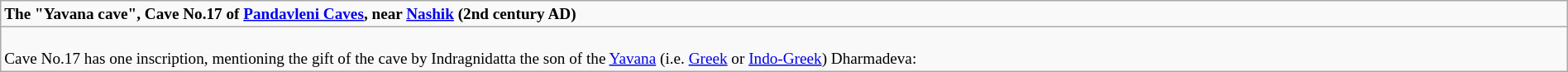<table class="wikitable" colspan="2" style="margin:auto; margin:0 auto; font-size:80%; width:100%;">
<tr>
<td state = ><strong>The "Yavana cave", Cave No.17 of <a href='#'>Pandavleni Caves</a>, near <a href='#'>Nashik</a> (2nd century AD)</strong></td>
</tr>
<tr>
<td><br>Cave No.17 has one inscription, mentioning the gift of the cave by Indragnidatta the son of the <a href='#'>Yavana</a> (i.e. <a href='#'>Greek</a> or <a href='#'>Indo-Greek</a>) Dharmadeva:<br></td>
</tr>
</table>
